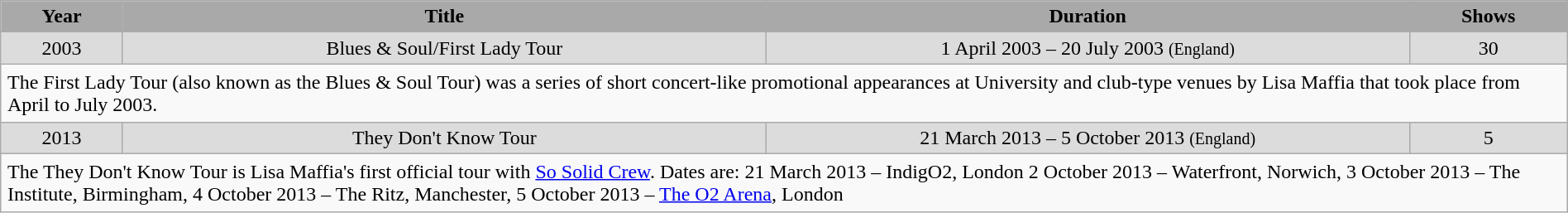<table class="wikitable" style="width:100%;">
<tr>
<th style="width:20px; background:darkGrey;">Year</th>
<th style="width:200px; background:darkGrey;">Title</th>
<th style="width:200px; background:darkGrey;">Duration</th>
<th style="width:20px; background:darkGrey;">Shows</th>
</tr>
<tr style="text-align:center; background:#dcdcdc;">
<td>2003</td>
<td style="background:#dcdcdc; text-align:center;">Blues & Soul/First Lady Tour</td>
<td style="background:#dcdcdc; text-align:center;">1 April 2003 – 20 July 2003 <small>(England)</small></td>
<td style="background:#dcdcdc; text-align:center;">30</td>
</tr>
<tr>
<td colspan="14" style="border-bottom-width:1px; padding:5px;">The First Lady Tour (also known as the Blues & Soul Tour) was a series of short concert-like promotional appearances at University and club-type venues by Lisa Maffia that took place from April to July 2003.</td>
</tr>
<tr style="text-align:center; background:#dcdcdc;">
<td>2013</td>
<td style="background:#dcdcdc; text-align:center;">They Don't Know Tour</td>
<td style="background:#dcdcdc; text-align:center;">21 March 2013 – 5 October 2013 <small> (England)</small><br></td>
<td style="background:#dcdcdc; text-align:center;">5</td>
</tr>
<tr>
<td colspan="14" style="border-bottom-width:1px; padding:5px;">The They Don't Know Tour is Lisa Maffia's first official tour with <a href='#'>So Solid Crew</a>. Dates are: 21 March 2013 – IndigO2, London 2 October 2013 – Waterfront, Norwich, 3 October 2013 – The Institute, Birmingham, 4 October 2013 – The Ritz, Manchester, 5 October 2013 – <a href='#'>The O2 Arena</a>, London</td>
</tr>
</table>
